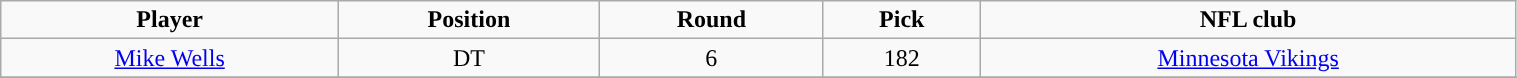<table class="wikitable" width="80%">
<tr align="center">
<td><strong>Player</strong></td>
<td><strong>Position</strong></td>
<td><strong>Round</strong></td>
<td><strong>Pick</strong></td>
<td><strong>NFL club</strong></td>
</tr>
<tr align="center" bgcolor="">
<td><a href='#'>Mike Wells</a></td>
<td>DT</td>
<td>6</td>
<td>182</td>
<td><a href='#'>Minnesota Vikings</a></td>
</tr>
<tr align="center" bgcolor="">
</tr>
</table>
